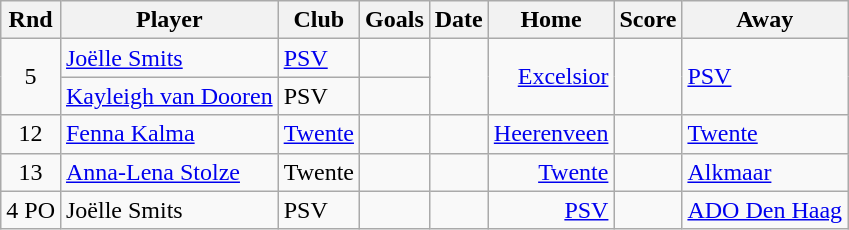<table class="wikitable" style="text-align: center;">
<tr>
<th>Rnd</th>
<th>Player</th>
<th>Club</th>
<th>Goals</th>
<th>Date</th>
<th>Home</th>
<th>Score</th>
<th>Away</th>
</tr>
<tr>
<td rowspan="2">5</td>
<td style="text-align: left;"> <a href='#'>Joëlle Smits</a></td>
<td style="text-align: left;"><a href='#'>PSV</a></td>
<td></td>
<td rowspan="2"></td>
<td rowspan="2" style="text-align: right;"><a href='#'>Excelsior</a></td>
<td rowspan="2"></td>
<td rowspan="2" style="text-align: left;"><a href='#'>PSV</a></td>
</tr>
<tr>
<td style="text-align: left;"> <a href='#'>Kayleigh van Dooren</a></td>
<td style="text-align: left;">PSV</td>
<td></td>
</tr>
<tr>
<td>12</td>
<td style="text-align: left;"> <a href='#'>Fenna Kalma</a></td>
<td style="text-align: left;"><a href='#'>Twente</a></td>
<td></td>
<td></td>
<td style="text-align: right;"><a href='#'>Heerenveen</a></td>
<td></td>
<td style="text-align: left;"><a href='#'>Twente</a></td>
</tr>
<tr>
<td>13</td>
<td style="text-align: left;"> <a href='#'>Anna-Lena Stolze</a></td>
<td style="text-align: left;">Twente</td>
<td></td>
<td></td>
<td style="text-align: right;"><a href='#'>Twente</a></td>
<td></td>
<td style="text-align: left;"><a href='#'>Alkmaar</a></td>
</tr>
<tr>
<td>4 PO</td>
<td style="text-align: left;"> Joëlle Smits</td>
<td style="text-align: left;">PSV</td>
<td></td>
<td></td>
<td style="text-align: right;"><a href='#'>PSV</a></td>
<td></td>
<td style="text-align: left;"><a href='#'>ADO Den Haag</a></td>
</tr>
</table>
